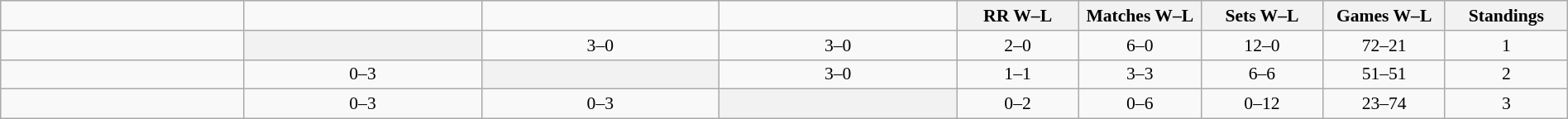<table class="wikitable" style="width: 100%; text-align:center; font-size:90%">
<tr>
<td width=166></td>
<td width=162></td>
<td width=162></td>
<td width=162></td>
<th width=80>RR W–L</th>
<th width=80>Matches W–L</th>
<th width=80>Sets W–L</th>
<th width=80>Games W–L</th>
<th width=80>Standings</th>
</tr>
<tr>
<td style="text-align:left;"></td>
<th bgcolor="ededed"></th>
<td>3–0</td>
<td>3–0</td>
<td>2–0</td>
<td>6–0</td>
<td>12–0</td>
<td>72–21</td>
<td>1</td>
</tr>
<tr>
<td style="text-align:left;"></td>
<td>0–3</td>
<th bgcolor="ededed"></th>
<td>3–0</td>
<td>1–1</td>
<td>3–3</td>
<td>6–6</td>
<td>51–51</td>
<td>2</td>
</tr>
<tr>
<td style="text-align:left;"></td>
<td>0–3</td>
<td>0–3</td>
<th bgcolor="ededed"></th>
<td>0–2</td>
<td>0–6</td>
<td>0–12</td>
<td>23–74</td>
<td>3</td>
</tr>
</table>
